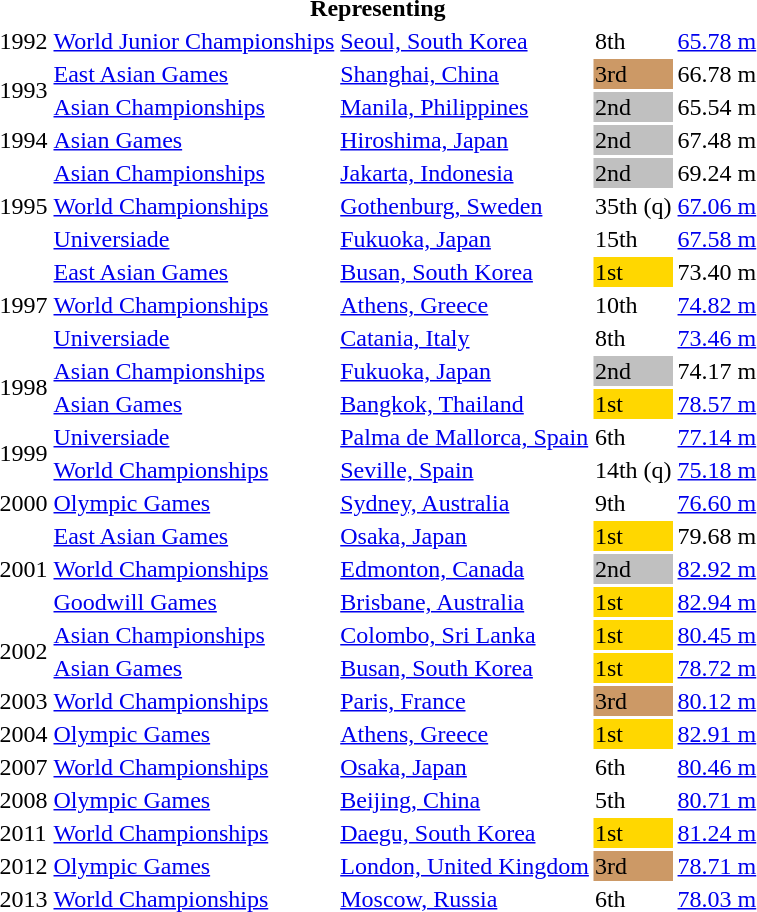<table>
<tr>
<th colspan="5">Representing </th>
</tr>
<tr>
<td>1992</td>
<td><a href='#'>World Junior Championships</a></td>
<td><a href='#'>Seoul, South Korea</a></td>
<td>8th</td>
<td><a href='#'>65.78 m</a></td>
</tr>
<tr>
<td rowspan=2>1993</td>
<td><a href='#'>East Asian Games</a></td>
<td><a href='#'>Shanghai, China</a></td>
<td bgcolor=cc9966>3rd</td>
<td>66.78 m</td>
</tr>
<tr>
<td><a href='#'>Asian Championships</a></td>
<td><a href='#'>Manila, Philippines</a></td>
<td bgcolor=silver>2nd</td>
<td>65.54 m</td>
</tr>
<tr>
<td>1994</td>
<td><a href='#'>Asian Games</a></td>
<td><a href='#'>Hiroshima, Japan</a></td>
<td bgcolor=silver>2nd</td>
<td>67.48 m</td>
</tr>
<tr>
<td rowspan=3>1995</td>
<td><a href='#'>Asian Championships</a></td>
<td><a href='#'>Jakarta, Indonesia</a></td>
<td bgcolor=silver>2nd</td>
<td>69.24 m</td>
</tr>
<tr>
<td><a href='#'>World Championships</a></td>
<td><a href='#'>Gothenburg, Sweden</a></td>
<td>35th (q)</td>
<td><a href='#'>67.06 m</a></td>
</tr>
<tr>
<td><a href='#'>Universiade</a></td>
<td><a href='#'>Fukuoka, Japan</a></td>
<td>15th</td>
<td><a href='#'>67.58 m</a></td>
</tr>
<tr>
<td rowspan=3>1997</td>
<td><a href='#'>East Asian Games</a></td>
<td><a href='#'>Busan, South Korea</a></td>
<td bgcolor=gold>1st</td>
<td>73.40 m</td>
</tr>
<tr>
<td><a href='#'>World Championships</a></td>
<td><a href='#'>Athens, Greece</a></td>
<td>10th</td>
<td><a href='#'>74.82 m</a></td>
</tr>
<tr>
<td><a href='#'>Universiade</a></td>
<td><a href='#'>Catania, Italy</a></td>
<td>8th</td>
<td><a href='#'>73.46 m</a></td>
</tr>
<tr>
<td rowspan=2>1998</td>
<td><a href='#'>Asian Championships</a></td>
<td><a href='#'>Fukuoka, Japan</a></td>
<td bgcolor=silver>2nd</td>
<td>74.17 m</td>
</tr>
<tr>
<td><a href='#'>Asian Games</a></td>
<td><a href='#'>Bangkok, Thailand</a></td>
<td bgcolor=gold>1st</td>
<td><a href='#'>78.57 m</a></td>
</tr>
<tr>
<td rowspan=2>1999</td>
<td><a href='#'>Universiade</a></td>
<td><a href='#'>Palma de Mallorca, Spain</a></td>
<td>6th</td>
<td><a href='#'>77.14 m</a></td>
</tr>
<tr>
<td><a href='#'>World Championships</a></td>
<td><a href='#'>Seville, Spain</a></td>
<td>14th (q)</td>
<td><a href='#'>75.18 m</a></td>
</tr>
<tr>
<td>2000</td>
<td><a href='#'>Olympic Games</a></td>
<td><a href='#'>Sydney, Australia</a></td>
<td>9th</td>
<td><a href='#'>76.60 m</a></td>
</tr>
<tr>
<td rowspan=3>2001</td>
<td><a href='#'>East Asian Games</a></td>
<td><a href='#'>Osaka, Japan</a></td>
<td bgcolor=gold>1st</td>
<td>79.68 m</td>
</tr>
<tr>
<td><a href='#'>World Championships</a></td>
<td><a href='#'>Edmonton, Canada</a></td>
<td bgcolor=silver>2nd</td>
<td><a href='#'>82.92 m</a></td>
</tr>
<tr>
<td><a href='#'>Goodwill Games</a></td>
<td><a href='#'>Brisbane, Australia</a></td>
<td bgcolor=gold>1st</td>
<td><a href='#'>82.94 m</a></td>
</tr>
<tr>
<td rowspan=2>2002</td>
<td><a href='#'>Asian Championships</a></td>
<td><a href='#'>Colombo, Sri Lanka</a></td>
<td bgcolor=gold>1st</td>
<td><a href='#'>80.45 m</a></td>
</tr>
<tr>
<td><a href='#'>Asian Games</a></td>
<td><a href='#'>Busan, South Korea</a></td>
<td bgcolor=gold>1st</td>
<td><a href='#'>78.72 m</a></td>
</tr>
<tr>
<td>2003</td>
<td><a href='#'>World Championships</a></td>
<td><a href='#'>Paris, France</a></td>
<td bgcolor=cc9966>3rd</td>
<td><a href='#'>80.12 m</a></td>
</tr>
<tr>
<td>2004</td>
<td><a href='#'>Olympic Games</a></td>
<td><a href='#'>Athens, Greece</a></td>
<td bgcolor=gold>1st</td>
<td><a href='#'>82.91 m</a></td>
</tr>
<tr>
<td>2007</td>
<td><a href='#'>World Championships</a></td>
<td><a href='#'>Osaka, Japan</a></td>
<td>6th</td>
<td><a href='#'>80.46 m</a></td>
</tr>
<tr>
<td>2008</td>
<td><a href='#'>Olympic Games</a></td>
<td><a href='#'>Beijing, China</a></td>
<td>5th</td>
<td><a href='#'>80.71 m</a></td>
</tr>
<tr>
<td>2011</td>
<td><a href='#'>World Championships</a></td>
<td><a href='#'>Daegu, South Korea</a></td>
<td bgcolor=gold>1st</td>
<td><a href='#'>81.24 m</a></td>
</tr>
<tr>
<td>2012</td>
<td><a href='#'>Olympic Games</a></td>
<td><a href='#'>London, United Kingdom</a></td>
<td bgcolor=cc9966>3rd</td>
<td><a href='#'>78.71 m</a></td>
</tr>
<tr>
<td>2013</td>
<td><a href='#'>World Championships</a></td>
<td><a href='#'>Moscow, Russia</a></td>
<td>6th</td>
<td><a href='#'>78.03 m</a></td>
</tr>
</table>
